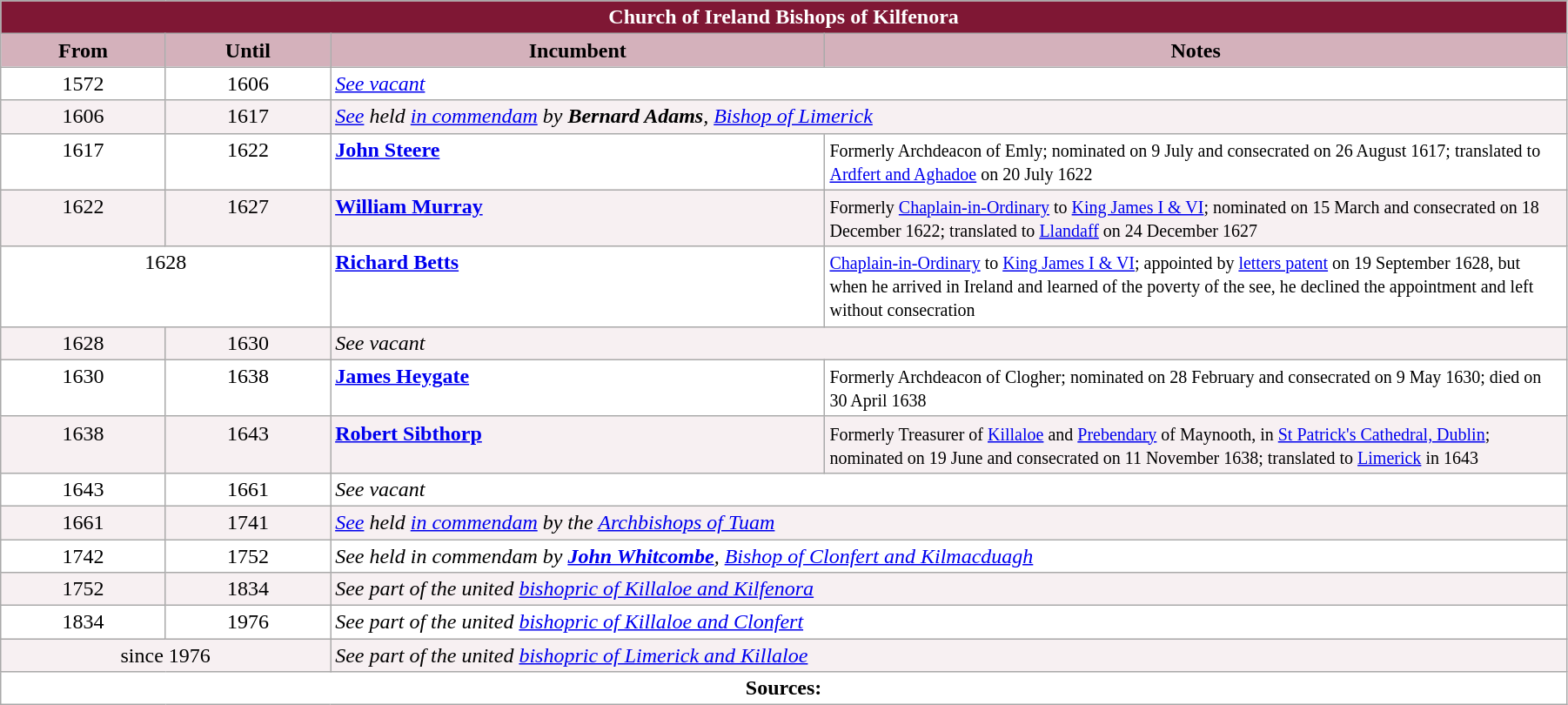<table class="wikitable" style="width:95%;" border="1" cellpadding="2">
<tr>
<th colspan="4" style="background-color: #7F1734; color: white;">Church of Ireland Bishops of Kilfenora</th>
</tr>
<tr valign=top>
<th style="background-color:#D4B1BB" width="10%">From</th>
<th style="background-color:#D4B1BB" width="10%">Until</th>
<th style="background-color:#D4B1BB" width="30%">Incumbent</th>
<th style="background-color:#D4B1BB" width="45%">Notes</th>
</tr>
<tr valign=top bgcolor="white">
<td align=center>1572</td>
<td align=center>1606</td>
<td colspan=2><em><a href='#'>See vacant</a></em></td>
</tr>
<tr valign=top bgcolor="#F7F0F2">
<td align=center>1606</td>
<td align=center>1617</td>
<td colspan=2><em><a href='#'>See</a> held <a href='#'>in commendam</a> by <strong>Bernard Adams</strong>, <a href='#'>Bishop of Limerick</a></em></td>
</tr>
<tr valign=top bgcolor="white">
<td align=center>1617</td>
<td align=center>1622</td>
<td><strong><a href='#'>John Steere</a></strong></td>
<td><small>Formerly Archdeacon of Emly; nominated on 9 July and consecrated on 26 August 1617; translated to <a href='#'>Ardfert and Aghadoe</a> on 20 July 1622</small></td>
</tr>
<tr valign=top bgcolor="#F7F0F2">
<td align=center>1622</td>
<td align=center>1627</td>
<td><strong><a href='#'>William Murray</a></strong></td>
<td><small>Formerly <a href='#'>Chaplain-in-Ordinary</a> to <a href='#'>King James I & VI</a>; nominated on 15 March and consecrated on 18 December 1622; translated to <a href='#'>Llandaff</a> on 24 December 1627</small></td>
</tr>
<tr valign=top bgcolor="white">
<td colspan=2 align=center>1628</td>
<td><strong><a href='#'>Richard Betts</a></strong></td>
<td><small><a href='#'>Chaplain-in-Ordinary</a> to <a href='#'>King James I & VI</a>; appointed by <a href='#'>letters patent</a> on 19 September 1628, but when he arrived in Ireland and learned of the poverty of the see, he declined the appointment and left without consecration</small></td>
</tr>
<tr valign=top bgcolor="#F7F0F2">
<td align=center>1628</td>
<td align=center>1630</td>
<td colspan=2><em>See vacant</em></td>
</tr>
<tr valign=top bgcolor="white">
<td align=center>1630</td>
<td align=center>1638</td>
<td><strong><a href='#'>James Heygate</a></strong></td>
<td><small>Formerly Archdeacon of Clogher; nominated on 28 February and consecrated on 9 May 1630; died on 30 April 1638</small></td>
</tr>
<tr valign=top bgcolor="#F7F0F2">
<td align=center>1638</td>
<td align=center>1643</td>
<td><strong><a href='#'>Robert Sibthorp</a></strong></td>
<td><small>Formerly Treasurer of <a href='#'>Killaloe</a> and <a href='#'>Prebendary</a> of Maynooth, in <a href='#'>St Patrick's Cathedral, Dublin</a>; nominated on 19 June and consecrated on 11 November 1638; translated to <a href='#'>Limerick</a> in 1643</small></td>
</tr>
<tr valign=top bgcolor="white">
<td align=center>1643</td>
<td align=center>1661</td>
<td colspan=2><em>See vacant</em></td>
</tr>
<tr valign=top bgcolor="#F7F0F2">
<td align=center>1661</td>
<td align=center>1741</td>
<td colspan=2><em><a href='#'>See</a> held <a href='#'>in commendam</a> by the <a href='#'>Archbishops of Tuam</a></em></td>
</tr>
<tr valign=top bgcolor="white">
<td align=center>1742</td>
<td align=center>1752</td>
<td colspan=2><em>See held in commendam by <strong><a href='#'>John Whitcombe</a></strong>, <a href='#'>Bishop of Clonfert and Kilmacduagh</a></em></td>
</tr>
<tr valign=top bgcolor="#F7F0F2">
<td align=center>1752</td>
<td align=center>1834</td>
<td colspan=2><em>See part of the united <a href='#'>bishopric of Killaloe and Kilfenora</a></em></td>
</tr>
<tr valign=top bgcolor="white">
<td align=center>1834</td>
<td align=center>1976</td>
<td colspan=2><em>See part of the united <a href='#'>bishopric of Killaloe and Clonfert</a></em></td>
</tr>
<tr valign=top bgcolor="#F7F0F2">
<td colspan=2 align=center>since 1976</td>
<td colspan=2><em>See part of the united <a href='#'>bishopric of Limerick and Killaloe</a></em></td>
</tr>
<tr valign=top bgcolor="white">
<td align=center colspan=4><strong>Sources:</strong> </td>
</tr>
</table>
